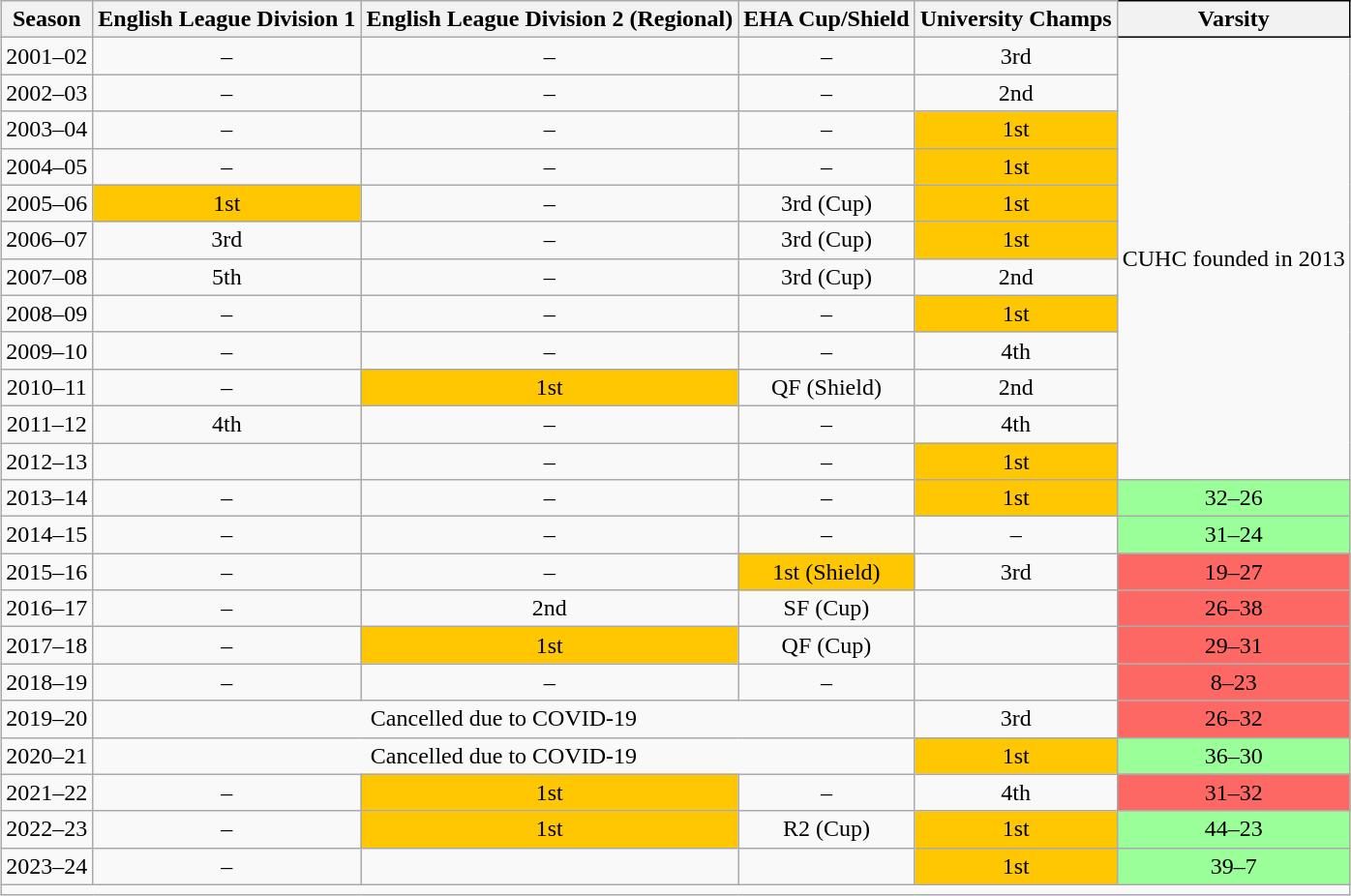<table class="wikitable sortable" style="text-align:center; margin-left: auto; margin-right: auto; border: none;">
<tr style="font-weight:bold;">
<th>Season</th>
<th>English League Division 1</th>
<th>English League Division 2 (Regional)</th>
<th>EHA Cup/Shield</th>
<th>University Champs</th>
<th style="border-color:inherit;">Varsity</th>
</tr>
<tr>
<td>2001–02</td>
<td>–</td>
<td>–</td>
<td>–</td>
<td>3rd</td>
<td rowspan="12">CUHC founded in 2013</td>
</tr>
<tr>
<td>2002–03</td>
<td>–</td>
<td>–</td>
<td>–</td>
<td>2nd</td>
</tr>
<tr>
<td>2003–04</td>
<td>–</td>
<td>–</td>
<td>–</td>
<td style="background-color:#ffc702;">1st</td>
</tr>
<tr>
<td>2004–05</td>
<td>–</td>
<td>–</td>
<td>–</td>
<td style="background-color:#ffc702;">1st</td>
</tr>
<tr>
<td>2005–06</td>
<td style="background-color:#ffc702;">1st</td>
<td>–</td>
<td>3rd (Cup)</td>
<td style="background-color:#ffc702;">1st</td>
</tr>
<tr>
<td>2006–07</td>
<td>3rd</td>
<td>–</td>
<td>3rd (Cup)</td>
<td style="background-color:#ffc702;">1st</td>
</tr>
<tr>
<td>2007–08</td>
<td>5th</td>
<td>–</td>
<td>3rd (Cup)</td>
<td>2nd</td>
</tr>
<tr>
<td>2008–09</td>
<td>–</td>
<td>–</td>
<td>–</td>
<td style="background-color:#ffc702;">1st</td>
</tr>
<tr>
<td>2009–10</td>
<td>–</td>
<td>–</td>
<td>–</td>
<td>4th</td>
</tr>
<tr>
<td>2010–11</td>
<td>–</td>
<td style="background-color:#ffc702;">1st</td>
<td>QF (Shield)</td>
<td>2nd</td>
</tr>
<tr>
<td>2011–12</td>
<td>4th</td>
<td>–</td>
<td>–</td>
<td>4th</td>
</tr>
<tr>
<td>2012–13</td>
<td></td>
<td>–</td>
<td>–</td>
<td style="background-color:#ffc702;">1st</td>
</tr>
<tr>
<td>2013–14</td>
<td>–</td>
<td>–</td>
<td>–</td>
<td style="background-color:#ffc702;">1st</td>
<td style="background-color:#9aff99;">32–26</td>
</tr>
<tr>
<td>2014–15</td>
<td>–</td>
<td>–</td>
<td>–</td>
<td>–</td>
<td style="background-color:#9aff99;">31–24</td>
</tr>
<tr>
<td>2015–16</td>
<td>–</td>
<td>–</td>
<td style="background-color:#ffc702;">1st (Shield)</td>
<td>3rd</td>
<td style="background-color:#fd6864;">19–27</td>
</tr>
<tr>
<td>2016–17</td>
<td>–</td>
<td>2nd</td>
<td>SF (Cup)</td>
<td></td>
<td style="background-color:#fd6864;">26–38</td>
</tr>
<tr>
<td>2017–18</td>
<td>–</td>
<td style="background-color:#ffc702;">1st</td>
<td>QF (Cup)</td>
<td></td>
<td style="background-color:#fd6864;">29–31</td>
</tr>
<tr>
<td>2018–19</td>
<td>–</td>
<td>–</td>
<td>–</td>
<td></td>
<td style="background-color:#fd6864;">8–23</td>
</tr>
<tr>
<td>2019–20</td>
<td colspan="3">Cancelled due to COVID-19</td>
<td>3rd</td>
<td style="background-color:#fd6864;">26–32</td>
</tr>
<tr>
<td>2020–21</td>
<td colspan="3">Cancelled due to COVID-19</td>
<td style="background-color:#ffc702;">1st</td>
<td style="background-color:#9aff99;">36–30</td>
</tr>
<tr>
<td>2021–22</td>
<td>–</td>
<td style="background-color:#ffc702;">1st</td>
<td>–</td>
<td>4th</td>
<td style="background-color:#fd6864;">31–32</td>
</tr>
<tr>
<td>2022–23</td>
<td>–</td>
<td style="background-color:#ffc702;">1st</td>
<td>R2 (Cup)</td>
<td style="background-color:#ffc702;">1st</td>
<td style="background-color:#9aff99;">44–23</td>
</tr>
<tr>
<td>2023–24</td>
<td>–</td>
<td></td>
<td></td>
<td style="background-color:#ffc702;">1st</td>
<td style="background-color:#9aff99;">39–7</td>
</tr>
<tr>
<td colspan="6"></td>
</tr>
</table>
